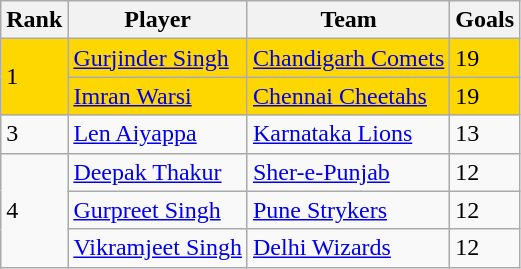<table class=wikitable>
<tr>
<th>Rank</th>
<th>Player</th>
<th>Team</th>
<th>Goals</th>
</tr>
<tr style="background:gold;">
<td rowspan="2">1</td>
<td><a href='#'>Gurjinder Singh</a></td>
<td> <a href='#'>Chandigarh Comets</a></td>
<td>19</td>
</tr>
<tr style="background:gold;">
<td><a href='#'>Imran Warsi</a></td>
<td> <a href='#'>Chennai Cheetahs</a></td>
<td>19</td>
</tr>
<tr>
<td>3</td>
<td><a href='#'>Len Aiyappa</a></td>
<td> <a href='#'>Karnataka Lions</a></td>
<td>13</td>
</tr>
<tr>
<td rowspan="3">4</td>
<td><a href='#'>Deepak Thakur</a></td>
<td> <a href='#'>Sher-e-Punjab</a></td>
<td>12</td>
</tr>
<tr>
<td><a href='#'>Gurpreet Singh</a></td>
<td> <a href='#'>Pune Strykers</a></td>
<td>12</td>
</tr>
<tr>
<td><a href='#'>Vikramjeet Singh</a></td>
<td> <a href='#'>Delhi Wizards</a></td>
<td>12</td>
</tr>
</table>
